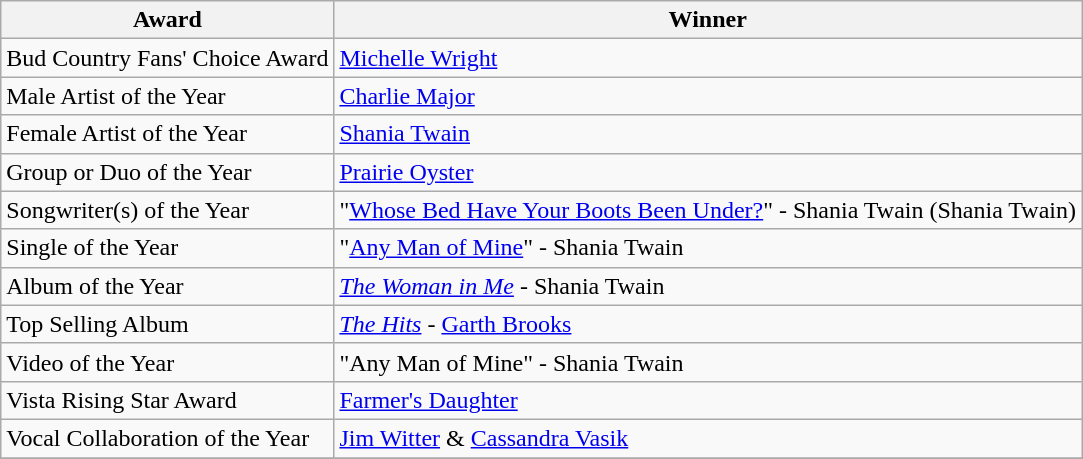<table class="wikitable">
<tr>
<th>Award</th>
<th>Winner</th>
</tr>
<tr>
<td>Bud Country Fans' Choice Award</td>
<td><a href='#'>Michelle Wright</a></td>
</tr>
<tr>
<td>Male Artist of the Year</td>
<td><a href='#'>Charlie Major</a></td>
</tr>
<tr>
<td>Female Artist of the Year</td>
<td><a href='#'>Shania Twain</a></td>
</tr>
<tr>
<td>Group or Duo of the Year</td>
<td><a href='#'>Prairie Oyster</a></td>
</tr>
<tr>
<td>Songwriter(s) of the Year</td>
<td>"<a href='#'>Whose Bed Have Your Boots Been Under?</a>" - Shania Twain (Shania Twain)</td>
</tr>
<tr>
<td>Single of the Year</td>
<td>"<a href='#'>Any Man of Mine</a>" - Shania Twain</td>
</tr>
<tr>
<td>Album of the Year</td>
<td><em><a href='#'>The Woman in Me</a></em> - Shania Twain</td>
</tr>
<tr>
<td>Top Selling Album</td>
<td><em><a href='#'>The Hits</a></em> - <a href='#'>Garth Brooks</a></td>
</tr>
<tr>
<td>Video of the Year</td>
<td>"Any Man of Mine" - Shania Twain</td>
</tr>
<tr>
<td>Vista Rising Star Award</td>
<td><a href='#'>Farmer's Daughter</a></td>
</tr>
<tr>
<td>Vocal Collaboration of the Year</td>
<td><a href='#'>Jim Witter</a> & <a href='#'>Cassandra Vasik</a></td>
</tr>
<tr>
</tr>
</table>
